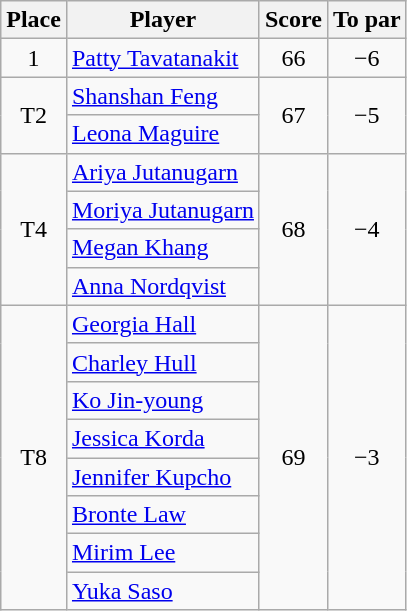<table class="wikitable">
<tr>
<th>Place</th>
<th>Player</th>
<th>Score</th>
<th>To par</th>
</tr>
<tr>
<td align=center>1</td>
<td> <a href='#'>Patty Tavatanakit</a></td>
<td align=center>66</td>
<td align=center>−6</td>
</tr>
<tr>
<td rowspan=2 align=center>T2</td>
<td> <a href='#'>Shanshan Feng</a></td>
<td rowspan=2 align=center>67</td>
<td rowspan=2 align=center>−5</td>
</tr>
<tr>
<td> <a href='#'>Leona Maguire</a></td>
</tr>
<tr>
<td rowspan=4 align=center>T4</td>
<td> <a href='#'>Ariya Jutanugarn</a></td>
<td rowspan=4 align=center>68</td>
<td rowspan=4 align=center>−4</td>
</tr>
<tr>
<td> <a href='#'>Moriya Jutanugarn</a></td>
</tr>
<tr>
<td> <a href='#'>Megan Khang</a></td>
</tr>
<tr>
<td> <a href='#'>Anna Nordqvist</a></td>
</tr>
<tr>
<td rowspan=8 align=center>T8</td>
<td> <a href='#'>Georgia Hall</a></td>
<td rowspan=8 align=center>69</td>
<td rowspan=8 align=center>−3</td>
</tr>
<tr>
<td> <a href='#'>Charley Hull</a></td>
</tr>
<tr>
<td> <a href='#'>Ko Jin-young</a></td>
</tr>
<tr>
<td> <a href='#'>Jessica Korda</a></td>
</tr>
<tr>
<td> <a href='#'>Jennifer Kupcho</a></td>
</tr>
<tr>
<td> <a href='#'>Bronte Law</a></td>
</tr>
<tr>
<td> <a href='#'>Mirim Lee</a></td>
</tr>
<tr>
<td> <a href='#'>Yuka Saso</a></td>
</tr>
</table>
